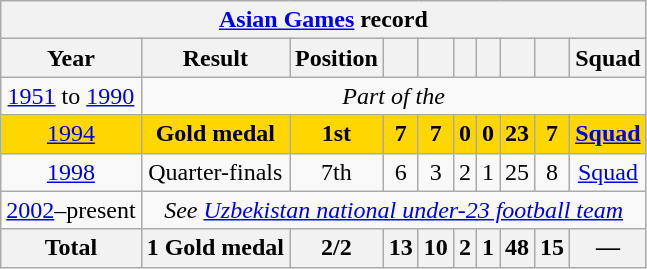<table class="wikitable" style="text-align: center">
<tr>
<th colspan=10><a href='#'>Asian Games</a> record</th>
</tr>
<tr>
<th>Year</th>
<th>Result</th>
<th>Position</th>
<th></th>
<th></th>
<th></th>
<th></th>
<th></th>
<th></th>
<th>Squad</th>
</tr>
<tr>
<td><a href='#'>1951</a> to <a href='#'>1990</a></td>
<td colspan=9><em>Part of the </em></td>
</tr>
<tr bgcolor=gold>
<td> <a href='#'>1994</a></td>
<td><strong>Gold medal</strong></td>
<td><strong>1st</strong></td>
<td><strong>7</strong></td>
<td><strong>7</strong></td>
<td><strong>0</strong></td>
<td><strong>0</strong></td>
<td><strong>23</strong></td>
<td><strong>7</strong></td>
<td><strong><a href='#'>Squad</a></strong></td>
</tr>
<tr>
<td> <a href='#'>1998</a></td>
<td>Quarter-finals</td>
<td>7th</td>
<td>6</td>
<td>3</td>
<td>2</td>
<td>1</td>
<td>25</td>
<td>8</td>
<td><a href='#'>Squad</a></td>
</tr>
<tr>
<td><a href='#'>2002</a>–present</td>
<td colspan=9><em>See <a href='#'>Uzbekistan national under-23 football team</a></em></td>
</tr>
<tr>
<th>Total</th>
<th>1 Gold medal</th>
<th>2/2</th>
<th>13</th>
<th>10</th>
<th>2</th>
<th>1</th>
<th>48</th>
<th>15</th>
<th>—</th>
</tr>
</table>
